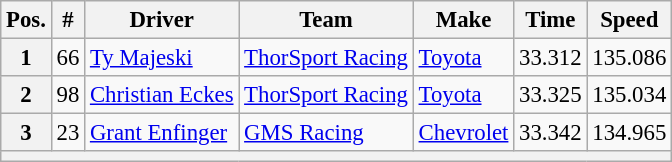<table class="wikitable" style="font-size:95%">
<tr>
<th>Pos.</th>
<th>#</th>
<th>Driver</th>
<th>Team</th>
<th>Make</th>
<th>Time</th>
<th>Speed</th>
</tr>
<tr>
<th>1</th>
<td>66</td>
<td><a href='#'>Ty Majeski</a></td>
<td><a href='#'>ThorSport Racing</a></td>
<td><a href='#'>Toyota</a></td>
<td>33.312</td>
<td>135.086</td>
</tr>
<tr>
<th>2</th>
<td>98</td>
<td><a href='#'>Christian Eckes</a></td>
<td><a href='#'>ThorSport Racing</a></td>
<td><a href='#'>Toyota</a></td>
<td>33.325</td>
<td>135.034</td>
</tr>
<tr>
<th>3</th>
<td>23</td>
<td><a href='#'>Grant Enfinger</a></td>
<td><a href='#'>GMS Racing</a></td>
<td><a href='#'>Chevrolet</a></td>
<td>33.342</td>
<td>134.965</td>
</tr>
<tr>
<th colspan="7"></th>
</tr>
</table>
